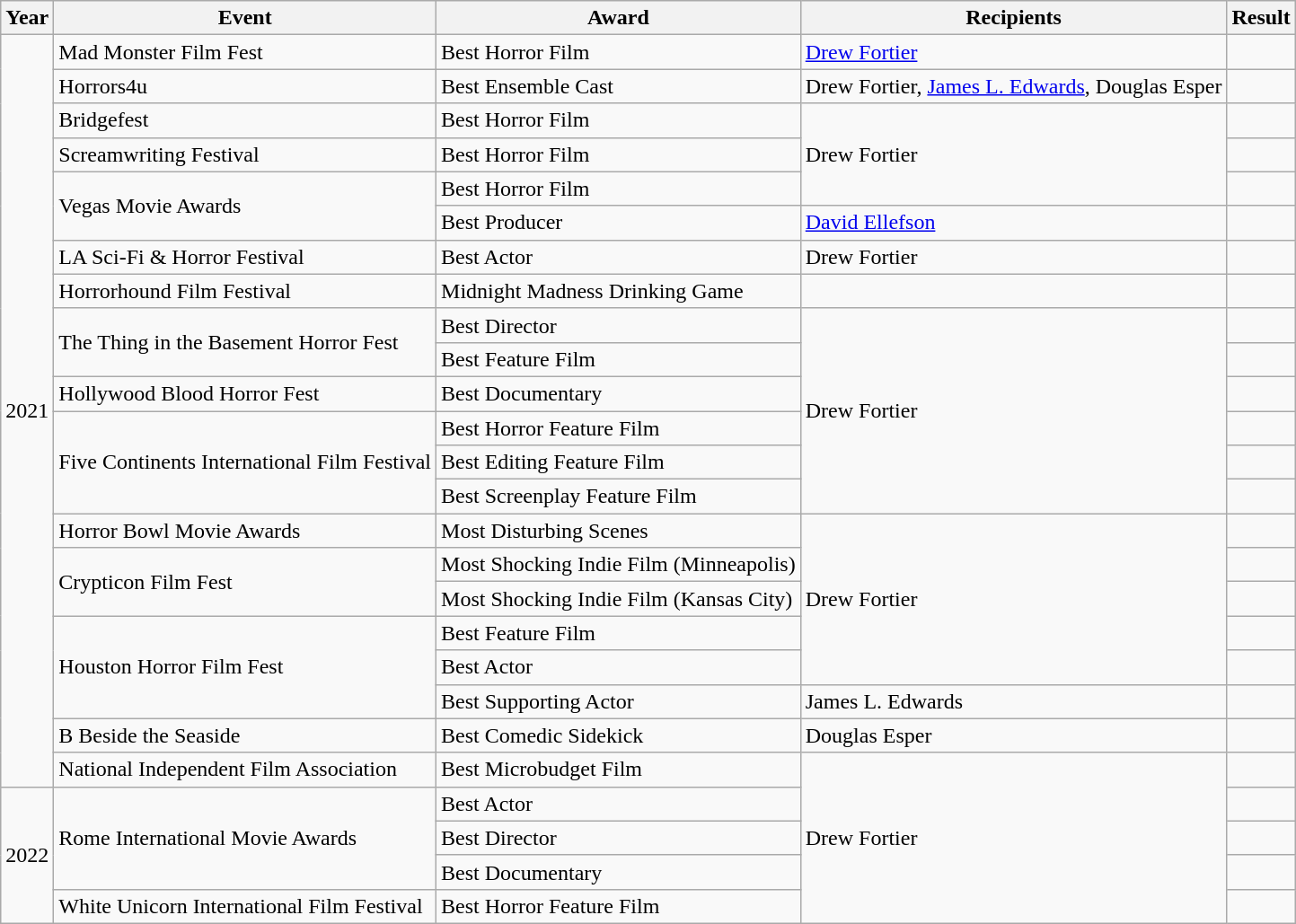<table class="wikitable sortable">
<tr>
<th>Year</th>
<th>Event</th>
<th>Award</th>
<th>Recipients</th>
<th>Result</th>
</tr>
<tr>
<td rowspan="22">2021</td>
<td>Mad Monster Film Fest</td>
<td>Best Horror Film</td>
<td><a href='#'>Drew Fortier</a></td>
<td></td>
</tr>
<tr>
<td>Horrors4u</td>
<td>Best Ensemble Cast</td>
<td>Drew Fortier, <a href='#'>James L. Edwards</a>, Douglas Esper</td>
<td></td>
</tr>
<tr>
<td>Bridgefest</td>
<td>Best Horror Film</td>
<td rowspan="3">Drew Fortier</td>
<td></td>
</tr>
<tr>
<td>Screamwriting Festival</td>
<td>Best Horror Film</td>
<td></td>
</tr>
<tr>
<td rowspan="2">Vegas Movie Awards</td>
<td>Best Horror Film</td>
<td></td>
</tr>
<tr>
<td>Best Producer</td>
<td><a href='#'>David Ellefson</a></td>
<td></td>
</tr>
<tr>
<td>LA Sci-Fi & Horror Festival</td>
<td>Best Actor</td>
<td>Drew Fortier</td>
<td></td>
</tr>
<tr>
<td>Horrorhound Film Festival</td>
<td>Midnight Madness Drinking Game</td>
<td></td>
<td></td>
</tr>
<tr>
<td rowspan="2">The Thing in the Basement Horror Fest</td>
<td>Best Director</td>
<td rowspan="6">Drew Fortier</td>
<td></td>
</tr>
<tr>
<td>Best Feature Film</td>
<td></td>
</tr>
<tr>
<td>Hollywood Blood Horror Fest</td>
<td>Best Documentary</td>
<td></td>
</tr>
<tr>
<td rowspan="3">Five Continents International Film Festival</td>
<td>Best Horror Feature Film</td>
<td></td>
</tr>
<tr>
<td>Best Editing Feature Film</td>
<td></td>
</tr>
<tr>
<td>Best Screenplay Feature Film</td>
<td></td>
</tr>
<tr>
<td>Horror Bowl Movie Awards</td>
<td>Most Disturbing Scenes</td>
<td rowspan="5">Drew Fortier</td>
<td></td>
</tr>
<tr>
<td rowspan="2">Crypticon Film Fest</td>
<td>Most Shocking Indie Film (Minneapolis) </td>
<td></td>
</tr>
<tr>
<td>Most Shocking Indie Film (Kansas City)</td>
<td></td>
</tr>
<tr>
<td rowspan="3">Houston Horror Film Fest</td>
<td>Best Feature Film</td>
<td></td>
</tr>
<tr>
<td>Best Actor</td>
<td></td>
</tr>
<tr>
<td>Best Supporting Actor</td>
<td>James L. Edwards</td>
<td></td>
</tr>
<tr>
<td>B Beside the Seaside</td>
<td>Best Comedic Sidekick</td>
<td>Douglas Esper</td>
<td></td>
</tr>
<tr>
<td>National Independent Film Association</td>
<td>Best Microbudget Film</td>
<td rowspan="5">Drew Fortier</td>
<td></td>
</tr>
<tr>
<td rowspan="4">2022</td>
<td rowspan="3">Rome International Movie Awards</td>
<td>Best Actor</td>
<td></td>
</tr>
<tr>
<td>Best Director</td>
<td></td>
</tr>
<tr>
<td>Best Documentary</td>
<td></td>
</tr>
<tr>
<td>White Unicorn International Film Festival</td>
<td>Best Horror Feature Film</td>
<td></td>
</tr>
</table>
